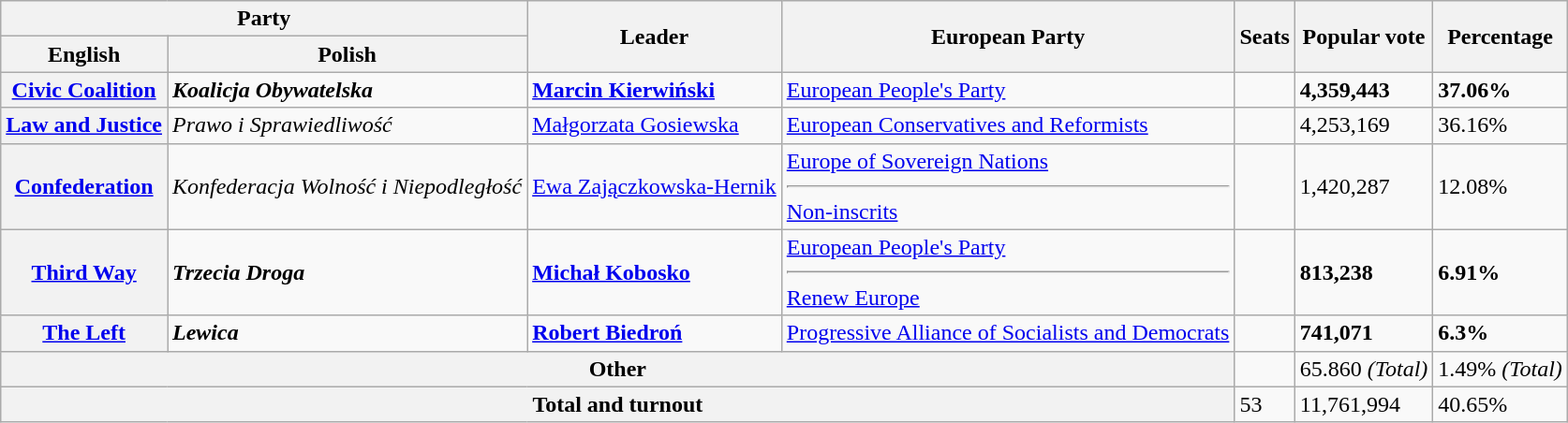<table class="wikitable">
<tr>
<th colspan=2>Party</th>
<th rowspan=2>Leader</th>
<th rowspan=2>European Party</th>
<th rowspan=2>Seats</th>
<th rowspan=2>Popular vote</th>
<th rowspan=2>Percentage</th>
</tr>
<tr>
<th>English</th>
<th>Polish</th>
</tr>
<tr>
<th><a href='#'>Civic Coalition</a></th>
<td><strong><em>Koalicja Obywatelska</em></strong></td>
<td><strong><a href='#'>Marcin Kierwiński</a></strong></td>
<td><a href='#'>European People's Party</a></td>
<td></td>
<td><strong>4,359,443</strong></td>
<td><strong>37.06%</strong></td>
</tr>
<tr>
<th><a href='#'>Law and Justice</a></th>
<td><em>Prawo i Sprawiedliwość</em></td>
<td><a href='#'>Małgorzata Gosiewska</a></td>
<td><a href='#'>European Conservatives and Reformists</a></td>
<td></td>
<td>4,253,169</td>
<td>36.16%</td>
</tr>
<tr>
<th><a href='#'>Confederation</a></th>
<td><em>Konfederacja Wolność i Niepodległość</em></td>
<td><a href='#'>Ewa Zajączkowska-Hernik</a></td>
<td><a href='#'>Europe of Sovereign Nations</a><hr><a href='#'>Non-inscrits</a></td>
<td></td>
<td>1,420,287</td>
<td>12.08%</td>
</tr>
<tr>
<th><a href='#'>Third Way</a></th>
<td><strong><em>Trzecia Droga</em></strong></td>
<td><strong><a href='#'>Michał Kobosko</a></strong></td>
<td><a href='#'>European People's Party</a><hr><a href='#'>Renew Europe</a></td>
<td></td>
<td><strong>813,238</strong></td>
<td><strong>6.91%</strong></td>
</tr>
<tr>
<th><a href='#'>The Left</a></th>
<td><strong><em>Lewica</em></strong></td>
<td><strong><a href='#'>Robert Biedroń</a></strong></td>
<td><a href='#'>Progressive Alliance of Socialists and Democrats</a></td>
<td></td>
<td><strong>741,071</strong></td>
<td><strong>6.3%</strong></td>
</tr>
<tr>
<th Colspan=4>Other</th>
<td></td>
<td>65.860 <em>(Total)</em></td>
<td>1.49% <em>(Total)</em></td>
</tr>
<tr>
<th colspan=4>Total and turnout</th>
<td>53</td>
<td>11,761,994</td>
<td>40.65%</td>
</tr>
</table>
